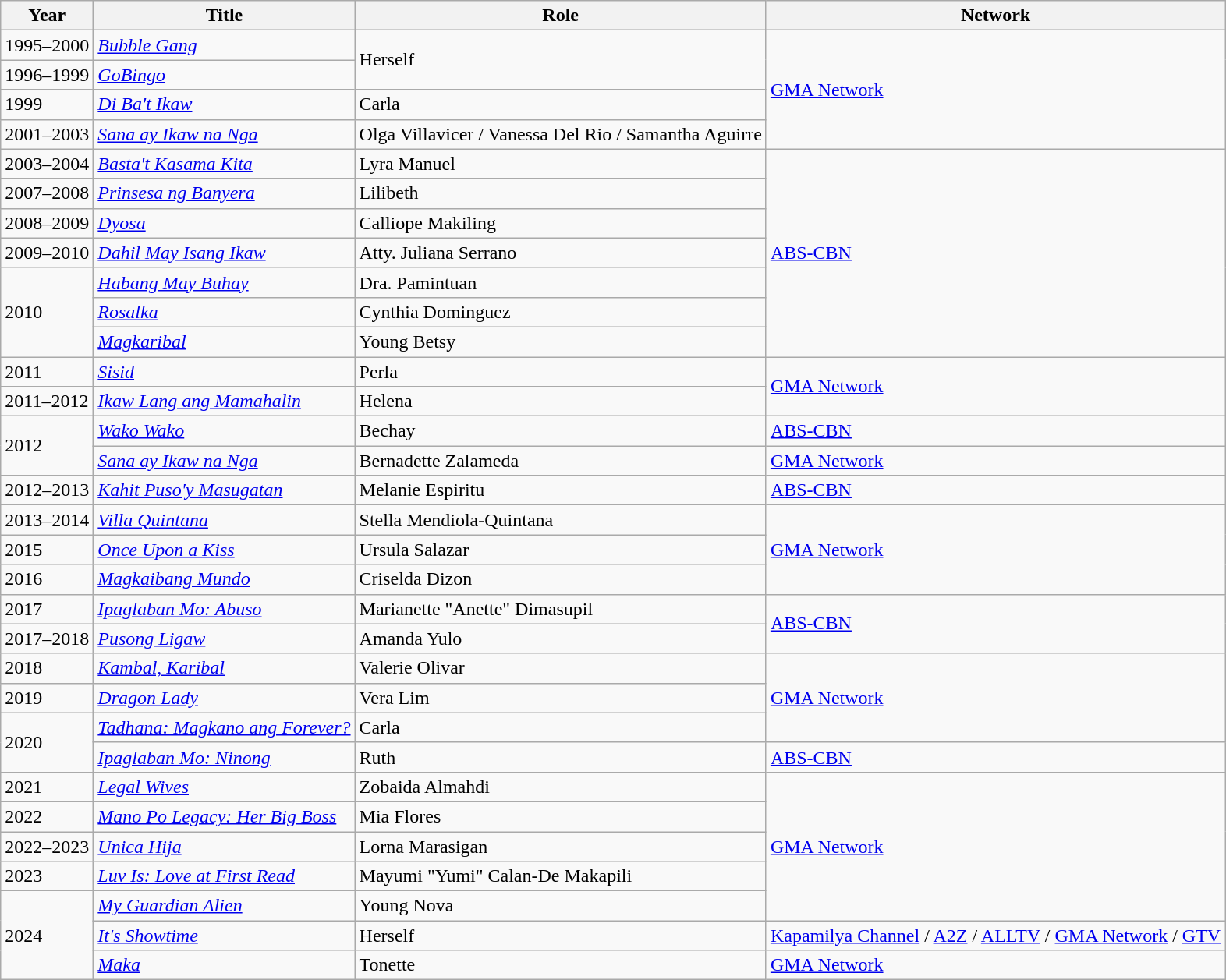<table class="wikitable sortable">
<tr>
<th>Year</th>
<th>Title</th>
<th>Role</th>
<th>Network</th>
</tr>
<tr>
<td>1995–2000</td>
<td><em><a href='#'>Bubble Gang</a></em></td>
<td rowspan="2">Herself</td>
<td rowspan="4"><a href='#'>GMA Network</a></td>
</tr>
<tr>
<td>1996–1999</td>
<td><em><a href='#'>GoBingo</a></em></td>
</tr>
<tr>
<td>1999</td>
<td><em><a href='#'>Di Ba't Ikaw</a></em></td>
<td>Carla</td>
</tr>
<tr>
<td>2001–2003</td>
<td><em><a href='#'>Sana ay Ikaw na Nga</a></em></td>
<td>Olga Villavicer / Vanessa Del Rio / Samantha Aguirre</td>
</tr>
<tr>
<td>2003–2004</td>
<td><em><a href='#'>Basta't Kasama Kita</a></em></td>
<td>Lyra Manuel</td>
<td rowspan="7"><a href='#'>ABS-CBN</a></td>
</tr>
<tr>
<td>2007–2008</td>
<td><em><a href='#'>Prinsesa ng Banyera</a></em></td>
<td>Lilibeth</td>
</tr>
<tr>
<td>2008–2009</td>
<td><em><a href='#'>Dyosa</a></em></td>
<td>Calliope Makiling</td>
</tr>
<tr>
<td>2009–2010</td>
<td><em><a href='#'>Dahil May Isang Ikaw</a></em></td>
<td>Atty. Juliana Serrano</td>
</tr>
<tr>
<td rowspan="3">2010</td>
<td><em><a href='#'>Habang May Buhay</a></em></td>
<td>Dra. Pamintuan</td>
</tr>
<tr>
<td><em><a href='#'>Rosalka</a></em></td>
<td>Cynthia Dominguez</td>
</tr>
<tr>
<td><em><a href='#'>Magkaribal</a></em></td>
<td>Young Betsy</td>
</tr>
<tr>
<td>2011</td>
<td><em> <a href='#'>Sisid</a></em></td>
<td>Perla</td>
<td rowspan="2"><a href='#'>GMA Network</a></td>
</tr>
<tr>
<td>2011–2012</td>
<td><em><a href='#'>Ikaw Lang ang Mamahalin</a></em></td>
<td>Helena</td>
</tr>
<tr>
<td rowspan="2">2012</td>
<td><em><a href='#'>Wako Wako</a></em></td>
<td>Bechay</td>
<td><a href='#'>ABS-CBN</a></td>
</tr>
<tr>
<td><em><a href='#'>Sana ay Ikaw na Nga</a></em></td>
<td>Bernadette Zalameda</td>
<td><a href='#'>GMA Network</a></td>
</tr>
<tr>
<td>2012–2013</td>
<td><em><a href='#'>Kahit Puso'y Masugatan</a></em></td>
<td>Melanie Espiritu</td>
<td><a href='#'>ABS-CBN</a></td>
</tr>
<tr>
<td>2013–2014</td>
<td><em><a href='#'>Villa Quintana</a></em></td>
<td>Stella Mendiola-Quintana</td>
<td rowspan="3"><a href='#'>GMA Network</a></td>
</tr>
<tr>
<td>2015</td>
<td><em><a href='#'>Once Upon a Kiss</a></em></td>
<td>Ursula Salazar</td>
</tr>
<tr>
<td>2016</td>
<td><em><a href='#'>Magkaibang Mundo</a></em></td>
<td>Criselda Dizon</td>
</tr>
<tr>
<td>2017</td>
<td><em><a href='#'>Ipaglaban Mo: Abuso</a></em></td>
<td>Marianette "Anette" Dimasupil</td>
<td rowspan="2"><a href='#'>ABS-CBN</a></td>
</tr>
<tr>
<td>2017–2018</td>
<td><em><a href='#'>Pusong Ligaw</a></em></td>
<td>Amanda Yulo</td>
</tr>
<tr>
<td>2018</td>
<td><em><a href='#'>Kambal, Karibal</a></em></td>
<td>Valerie Olivar</td>
<td rowspan="3"><a href='#'>GMA Network</a></td>
</tr>
<tr>
<td>2019</td>
<td><em><a href='#'>Dragon Lady</a></em></td>
<td>Vera Lim</td>
</tr>
<tr>
<td rowspan="2">2020</td>
<td><em><a href='#'>Tadhana: Magkano ang Forever?</a></em></td>
<td>Carla</td>
</tr>
<tr>
<td><em><a href='#'>Ipaglaban Mo: Ninong</a></em></td>
<td>Ruth</td>
<td><a href='#'>ABS-CBN</a></td>
</tr>
<tr>
<td>2021</td>
<td><em><a href='#'>Legal Wives</a></em></td>
<td>Zobaida Almahdi</td>
<td rowspan="5"><a href='#'>GMA Network</a></td>
</tr>
<tr>
<td>2022</td>
<td><em><a href='#'>Mano Po Legacy: Her Big Boss</a></em></td>
<td>Mia Flores</td>
</tr>
<tr>
<td>2022–2023</td>
<td><em><a href='#'>Unica Hija</a></em></td>
<td>Lorna Marasigan</td>
</tr>
<tr>
<td>2023</td>
<td><em><a href='#'>Luv Is: Love at First Read</a></em></td>
<td>Mayumi "Yumi" Calan-De Makapili</td>
</tr>
<tr>
<td rowspan="3">2024</td>
<td><em><a href='#'>My Guardian Alien</a></em></td>
<td>Young Nova</td>
</tr>
<tr>
<td><em><a href='#'>It's Showtime</a></em></td>
<td>Herself</td>
<td><a href='#'>Kapamilya Channel</a> / <a href='#'>A2Z</a> / <a href='#'>ALLTV</a> / <a href='#'>GMA Network</a> / <a href='#'>GTV</a></td>
</tr>
<tr>
<td><em><a href='#'>Maka</a></em></td>
<td>Tonette</td>
<td><a href='#'>GMA Network</a></td>
</tr>
</table>
